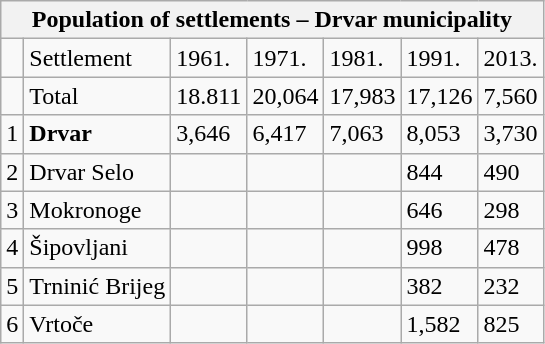<table class="wikitable">
<tr>
<th colspan="7">Population of settlements – Drvar municipality</th>
</tr>
<tr>
<td></td>
<td>Settlement</td>
<td>1961.</td>
<td>1971.</td>
<td>1981.</td>
<td>1991.</td>
<td>2013.</td>
</tr>
<tr>
<td></td>
<td>Total</td>
<td>18.811</td>
<td>20,064</td>
<td>17,983</td>
<td>17,126</td>
<td>7,560</td>
</tr>
<tr>
<td>1</td>
<td><strong>Drvar</strong></td>
<td>3,646</td>
<td>6,417</td>
<td>7,063</td>
<td>8,053</td>
<td>3,730</td>
</tr>
<tr>
<td>2</td>
<td>Drvar Selo</td>
<td></td>
<td></td>
<td></td>
<td>844</td>
<td>490</td>
</tr>
<tr>
<td>3</td>
<td>Mokronoge</td>
<td></td>
<td></td>
<td></td>
<td>646</td>
<td>298</td>
</tr>
<tr>
<td>4</td>
<td>Šipovljani</td>
<td></td>
<td></td>
<td></td>
<td>998</td>
<td>478</td>
</tr>
<tr>
<td>5</td>
<td>Trninić Brijeg</td>
<td></td>
<td></td>
<td></td>
<td>382</td>
<td>232</td>
</tr>
<tr>
<td>6</td>
<td>Vrtoče</td>
<td></td>
<td></td>
<td></td>
<td>1,582</td>
<td>825</td>
</tr>
</table>
